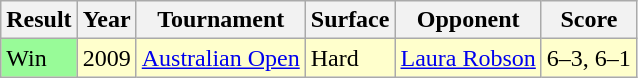<table class="sortable wikitable">
<tr>
<th>Result</th>
<th>Year</th>
<th>Tournament</th>
<th>Surface</th>
<th>Opponent</th>
<th class="unsortable">Score</th>
</tr>
<tr style="background:#ffc;">
<td bgcolor=98FB98>Win</td>
<td>2009</td>
<td><a href='#'>Australian Open</a></td>
<td>Hard</td>
<td> <a href='#'>Laura Robson</a></td>
<td>6–3, 6–1</td>
</tr>
</table>
